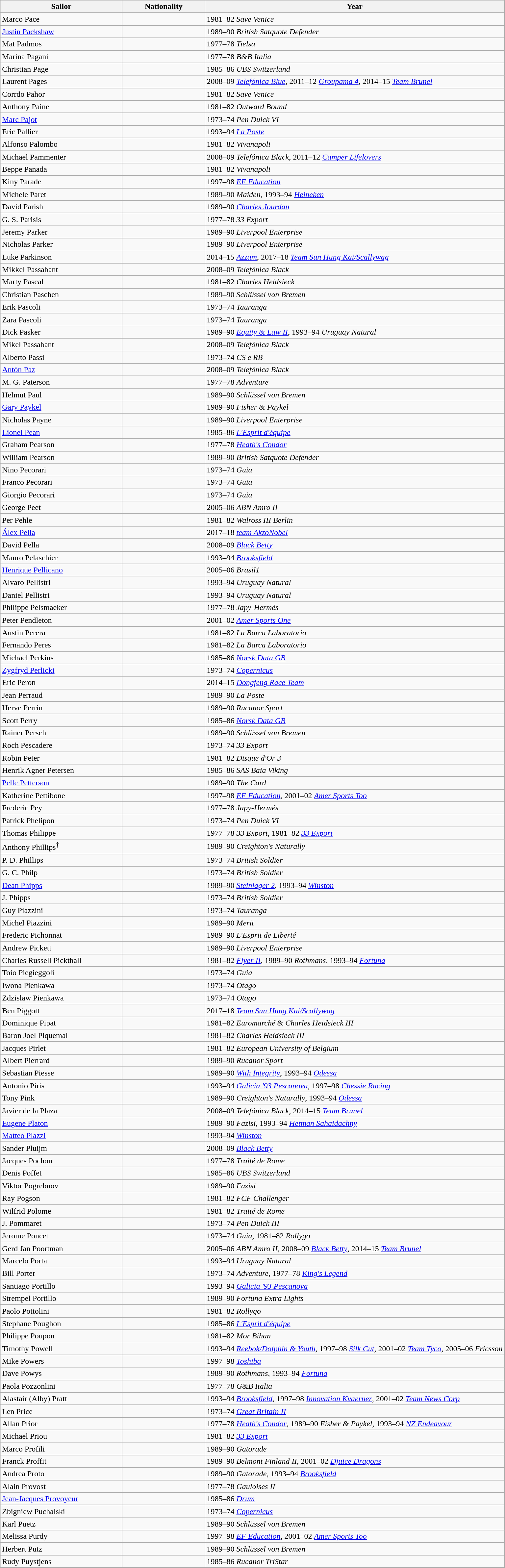<table class=wikitable>
<tr>
<th style="width:15em">Sailor</th>
<th style="width:10em">Nationality</th>
<th>Year</th>
</tr>
<tr>
<td>Marco Pace</td>
<td></td>
<td>1981–82 <em>Save Venice</em></td>
</tr>
<tr>
<td><a href='#'>Justin Packshaw</a></td>
<td></td>
<td>1989–90 <em>British Satquote Defender</em></td>
</tr>
<tr>
<td>Mat Padmos</td>
<td></td>
<td>1977–78 <em>Tielsa</em></td>
</tr>
<tr>
<td>Marina Pagani</td>
<td></td>
<td>1977–78 <em>B&B Italia</em></td>
</tr>
<tr>
<td>Christian Page</td>
<td></td>
<td>1985–86 <em>UBS Switzerland</em></td>
</tr>
<tr>
<td>Laurent Pages</td>
<td></td>
<td>2008–09 <em><a href='#'>Telefónica Blue</a></em>, 2011–12 <em><a href='#'>Groupama 4</a></em>, 2014–15 <em><a href='#'>Team Brunel</a></em></td>
</tr>
<tr>
<td>Corrdo Pahor</td>
<td></td>
<td>1981–82 <em>Save Venice</em></td>
</tr>
<tr>
<td>Anthony Paine</td>
<td></td>
<td>1981–82 <em>Outward Bound</em></td>
</tr>
<tr>
<td><a href='#'>Marc Pajot</a></td>
<td></td>
<td>1973–74 <em>Pen Duick VI</em></td>
</tr>
<tr>
<td>Eric Pallier</td>
<td></td>
<td>1993–94 <em><a href='#'>La Poste</a></em></td>
</tr>
<tr>
<td>Alfonso Palombo</td>
<td></td>
<td>1981–82 <em>Vivanapoli</em></td>
</tr>
<tr>
<td>Michael Pammenter</td>
<td></td>
<td>2008–09 <em>Telefónica Black</em>, 2011–12 <em><a href='#'>Camper Lifelovers</a></em></td>
</tr>
<tr>
<td>Beppe Panada</td>
<td></td>
<td>1981–82 <em>Vivanapoli</em></td>
</tr>
<tr>
<td>Kiny Parade</td>
<td></td>
<td>1997–98 <em><a href='#'>EF Education</a></em></td>
</tr>
<tr>
<td>Michele Paret</td>
<td></td>
<td>1989–90 <em>Maiden</em>, 1993–94 <em><a href='#'>Heineken</a></em></td>
</tr>
<tr>
<td>David Parish</td>
<td></td>
<td>1989–90 <em><a href='#'>Charles Jourdan</a></em></td>
</tr>
<tr>
<td>G. S. Parisis</td>
<td></td>
<td>1977–78 <em>33 Export</em></td>
</tr>
<tr>
<td>Jeremy Parker</td>
<td></td>
<td>1989–90 <em>Liverpool Enterprise</em></td>
</tr>
<tr>
<td>Nicholas Parker</td>
<td></td>
<td>1989–90 <em>Liverpool Enterprise</em></td>
</tr>
<tr>
<td>Luke Parkinson</td>
<td></td>
<td>2014–15 <em><a href='#'>Azzam</a></em>, 2017–18 <em><a href='#'>Team Sun Hung Kai/Scallywag</a></em></td>
</tr>
<tr>
<td>Mikkel Passabant</td>
<td></td>
<td>2008–09 <em>Telefónica Black</em></td>
</tr>
<tr>
<td>Marty Pascal</td>
<td></td>
<td>1981–82 <em>Charles Heidsieck</em></td>
</tr>
<tr>
<td>Christian Paschen</td>
<td></td>
<td>1989–90 <em>Schlüssel von Bremen</em></td>
</tr>
<tr>
<td>Erik Pascoli</td>
<td></td>
<td>1973–74 <em>Tauranga</em></td>
</tr>
<tr>
<td>Zara Pascoli</td>
<td></td>
<td>1973–74 <em>Tauranga</em></td>
</tr>
<tr>
<td>Dick Pasker</td>
<td></td>
<td>1989–90 <em><a href='#'>Equity & Law II</a></em>, 1993–94 <em>Uruguay Natural</em></td>
</tr>
<tr>
<td>Mikel Passabant</td>
<td></td>
<td>2008–09 <em>Telefónica Black</em></td>
</tr>
<tr>
<td>Alberto Passi</td>
<td></td>
<td>1973–74 <em>CS e RB</em></td>
</tr>
<tr>
<td><a href='#'>Antón Paz</a></td>
<td></td>
<td>2008–09 <em>Telefónica Black</em></td>
</tr>
<tr>
<td>M. G. Paterson</td>
<td></td>
<td>1977–78 <em>Adventure</em></td>
</tr>
<tr>
<td>Helmut Paul</td>
<td></td>
<td>1989–90 <em>Schlüssel von Bremen</em></td>
</tr>
<tr>
<td><a href='#'>Gary Paykel</a></td>
<td></td>
<td>1989–90 <em>Fisher & Paykel</em></td>
</tr>
<tr>
<td>Nicholas Payne</td>
<td></td>
<td>1989–90 <em>Liverpool Enterprise</em></td>
</tr>
<tr>
<td><a href='#'>Lionel Pean</a></td>
<td></td>
<td>1985–86 <em><a href='#'>L'Esprit d'équipe</a></em></td>
</tr>
<tr>
<td>Graham Pearson</td>
<td></td>
<td>1977–78 <em><a href='#'>Heath's Condor</a></em></td>
</tr>
<tr>
<td>William Pearson</td>
<td></td>
<td>1989–90 <em>British Satquote Defender</em></td>
</tr>
<tr>
<td>Nino Pecorari</td>
<td></td>
<td>1973–74 <em>Guia</em></td>
</tr>
<tr>
<td>Franco Pecorari</td>
<td></td>
<td>1973–74 <em>Guia</em></td>
</tr>
<tr>
<td>Giorgio Pecorari</td>
<td></td>
<td>1973–74 <em>Guia</em></td>
</tr>
<tr>
<td>George Peet</td>
<td></td>
<td>2005–06 <em>ABN Amro II</em></td>
</tr>
<tr>
<td>Per Pehle</td>
<td></td>
<td>1981–82 <em>Walross III Berlin</em></td>
</tr>
<tr>
<td><a href='#'>Álex Pella</a></td>
<td></td>
<td>2017–18 <em><a href='#'>team AkzoNobel</a></em></td>
</tr>
<tr>
<td>David Pella</td>
<td></td>
<td>2008–09 <em><a href='#'>Black Betty</a></em></td>
</tr>
<tr>
<td>Mauro Pelaschier</td>
<td></td>
<td>1993–94 <em><a href='#'>Brooksfield</a></em></td>
</tr>
<tr>
<td><a href='#'>Henrique Pellicano</a></td>
<td></td>
<td>2005–06 <em>Brasil1</em></td>
</tr>
<tr>
<td>Alvaro Pellistri</td>
<td></td>
<td>1993–94 <em>Uruguay Natural</em></td>
</tr>
<tr>
<td>Daniel Pellistri</td>
<td></td>
<td>1993–94 <em>Uruguay Natural</em></td>
</tr>
<tr>
<td>Philippe Pelsmaeker</td>
<td></td>
<td>1977–78 <em>Japy-Hermés</em></td>
</tr>
<tr>
<td>Peter Pendleton</td>
<td></td>
<td>2001–02 <em><a href='#'>Amer Sports One</a></em></td>
</tr>
<tr>
<td>Austin Perera</td>
<td></td>
<td>1981–82 <em>La Barca Laboratorio</em></td>
</tr>
<tr>
<td>Fernando Peres</td>
<td></td>
<td>1981–82 <em>La Barca Laboratorio</em></td>
</tr>
<tr>
<td>Michael Perkins</td>
<td></td>
<td>1985–86 <em><a href='#'>Norsk Data GB</a></em></td>
</tr>
<tr>
<td><a href='#'>Zygfryd Perlicki</a></td>
<td></td>
<td>1973–74 <em><a href='#'>Copernicus</a></em></td>
</tr>
<tr>
<td>Eric Peron</td>
<td></td>
<td>2014–15 <em><a href='#'>Dongfeng Race Team</a></em></td>
</tr>
<tr>
<td>Jean Perraud</td>
<td></td>
<td>1989–90 <em>La Poste</em></td>
</tr>
<tr>
<td>Herve Perrin</td>
<td></td>
<td>1989–90 <em>Rucanor Sport</em></td>
</tr>
<tr>
<td>Scott Perry</td>
<td></td>
<td>1985–86 <em><a href='#'>Norsk Data GB</a></em></td>
</tr>
<tr>
<td>Rainer Persch</td>
<td></td>
<td>1989–90 <em>Schlüssel von Bremen</em></td>
</tr>
<tr>
<td>Roch Pescadere</td>
<td></td>
<td>1973–74 <em>33 Export</em></td>
</tr>
<tr>
<td>Robin Peter</td>
<td></td>
<td>1981–82 <em>Disque d'Or 3</em></td>
</tr>
<tr>
<td>Henrik Agner Petersen</td>
<td></td>
<td>1985–86 <em>SAS Baia Viking</em></td>
</tr>
<tr>
<td><a href='#'>Pelle Petterson</a></td>
<td></td>
<td>1989–90 <em>The Card</em></td>
</tr>
<tr>
<td>Katherine Pettibone</td>
<td></td>
<td>1997–98 <em><a href='#'>EF Education</a></em>, 2001–02 <em><a href='#'>Amer Sports Too</a></em></td>
</tr>
<tr>
<td>Frederic Pey</td>
<td></td>
<td>1977–78 <em>Japy-Hermés</em></td>
</tr>
<tr>
<td>Patrick Phelipon</td>
<td></td>
<td>1973–74 <em>Pen Duick VI</em></td>
</tr>
<tr>
<td>Thomas Philippe</td>
<td></td>
<td>1977–78 <em>33 Export</em>, 1981–82 <em><a href='#'>33 Export</a></em></td>
</tr>
<tr>
<td>Anthony Phillips<sup>†</sup></td>
<td></td>
<td>1989–90 <em>Creighton's Naturally</em></td>
</tr>
<tr>
<td>P. D. Phillips</td>
<td></td>
<td>1973–74 <em>British Soldier</em></td>
</tr>
<tr>
<td>G. C. Philp</td>
<td></td>
<td>1973–74 <em>British Soldier</em></td>
</tr>
<tr>
<td><a href='#'>Dean Phipps</a></td>
<td></td>
<td>1989–90 <em><a href='#'>Steinlager 2</a></em>, 1993–94 <em><a href='#'>Winston</a></em></td>
</tr>
<tr>
<td>J. Phipps</td>
<td></td>
<td>1973–74 <em>British Soldier</em></td>
</tr>
<tr>
<td>Guy Piazzini</td>
<td></td>
<td>1973–74 <em>Tauranga</em></td>
</tr>
<tr>
<td>Michel Piazzini</td>
<td></td>
<td>1989–90 <em>Merit</em></td>
</tr>
<tr>
<td>Frederic Pichonnat</td>
<td></td>
<td>1989–90 <em>L'Esprit de Liberté</em></td>
</tr>
<tr>
<td>Andrew Pickett</td>
<td></td>
<td>1989–90 <em>Liverpool Enterprise</em></td>
</tr>
<tr>
<td>Charles Russell Pickthall</td>
<td></td>
<td>1981–82 <em><a href='#'>Flyer II</a></em>, 1989–90 <em>Rothmans</em>, 1993–94 <em><a href='#'>Fortuna</a></em></td>
</tr>
<tr>
<td>Toio Piegieggoli</td>
<td></td>
<td>1973–74 <em>Guia</em></td>
</tr>
<tr>
<td>Iwona Pienkawa</td>
<td></td>
<td>1973–74 <em>Otago</em></td>
</tr>
<tr>
<td>Zdzislaw Pienkawa</td>
<td></td>
<td>1973–74 <em>Otago</em></td>
</tr>
<tr>
<td>Ben Piggott</td>
<td></td>
<td>2017–18 <em><a href='#'>Team Sun Hung Kai/Scallywag</a></em></td>
</tr>
<tr>
<td>Dominique Pipat</td>
<td></td>
<td>1981–82 <em>Euromarché</em> & <em>Charles Heidsieck III</em></td>
</tr>
<tr>
<td>Baron Joel Piquemal</td>
<td></td>
<td>1981–82 <em>Charles Heidsieck III</em></td>
</tr>
<tr>
<td>Jacques Pirlet</td>
<td></td>
<td>1981–82 <em>European University of Belgium</em></td>
</tr>
<tr>
<td>Albert Pierrard</td>
<td></td>
<td>1989–90 <em>Rucanor Sport</em></td>
</tr>
<tr>
<td>Sebastian Piesse</td>
<td></td>
<td>1989–90 <em><a href='#'>With Integrity</a></em>, 1993–94 <em><a href='#'>Odessa</a></em></td>
</tr>
<tr>
<td>Antonio Piris</td>
<td></td>
<td>1993–94 <em><a href='#'>Galicia '93 Pescanova</a></em>, 1997–98 <em><a href='#'>Chessie Racing</a></em></td>
</tr>
<tr>
<td>Tony Pink</td>
<td></td>
<td>1989–90 <em>Creighton's Naturally</em>, 1993–94 <em><a href='#'>Odessa</a></em></td>
</tr>
<tr>
<td>Javier de la Plaza</td>
<td></td>
<td>2008–09 <em>Telefónica Black</em>, 2014–15 <em><a href='#'>Team Brunel</a></em></td>
</tr>
<tr>
<td><a href='#'>Eugene Platon</a></td>
<td></td>
<td>1989–90 <em>Fazisi</em>, 1993–94 <em><a href='#'>Hetman Sahaidachny</a></em></td>
</tr>
<tr>
<td><a href='#'>Matteo Plazzi</a></td>
<td></td>
<td>1993–94 <em><a href='#'>Winston</a></em></td>
</tr>
<tr>
<td>Sander Pluijm</td>
<td></td>
<td>2008–09 <em><a href='#'>Black Betty</a></em></td>
</tr>
<tr>
<td>Jacques Pochon</td>
<td></td>
<td>1977–78 <em>Traité de Rome</em></td>
</tr>
<tr>
<td>Denis Poffet</td>
<td></td>
<td>1985–86 <em>UBS Switzerland</em></td>
</tr>
<tr>
<td>Viktor Pogrebnov</td>
<td></td>
<td>1989–90 <em>Fazisi</em></td>
</tr>
<tr>
<td>Ray Pogson</td>
<td></td>
<td>1981–82 <em>FCF Challenger</em></td>
</tr>
<tr>
<td>Wilfrid Polome</td>
<td></td>
<td>1981–82 <em>Traité de Rome</em></td>
</tr>
<tr>
<td>J. Pommaret</td>
<td></td>
<td>1973–74 <em>Pen Duick III</em></td>
</tr>
<tr>
<td>Jerome Poncet</td>
<td></td>
<td>1973–74 <em>Guia</em>, 1981–82 <em>Rollygo</em></td>
</tr>
<tr>
<td>Gerd Jan Poortman</td>
<td></td>
<td>2005–06 <em>ABN Amro II</em>, 2008–09 <em><a href='#'>Black Betty</a></em>, 2014–15 <em><a href='#'>Team Brunel</a></em></td>
</tr>
<tr>
<td>Marcelo Porta</td>
<td></td>
<td>1993–94 <em>Uruguay Natural</em></td>
</tr>
<tr>
<td>Bill Porter</td>
<td></td>
<td>1973–74 <em>Adventure</em>, 1977–78 <em><a href='#'>King's Legend</a></em></td>
</tr>
<tr>
<td>Santiago Portillo</td>
<td></td>
<td>1993–94 <em><a href='#'>Galicia '93 Pescanova</a></em></td>
</tr>
<tr>
<td>Strempel Portillo</td>
<td></td>
<td>1989–90 <em>Fortuna Extra Lights</em></td>
</tr>
<tr>
<td>Paolo Pottolini</td>
<td></td>
<td>1981–82 <em>Rollygo</em></td>
</tr>
<tr>
<td>Stephane Poughon</td>
<td></td>
<td>1985–86 <em><a href='#'>L'Esprit d'équipe</a></em></td>
</tr>
<tr>
<td>Philippe Poupon</td>
<td></td>
<td>1981–82 <em>Mor Bihan</em></td>
</tr>
<tr>
<td>Timothy Powell</td>
<td></td>
<td>1993–94 <em><a href='#'>Reebok/Dolphin & Youth</a></em>, 1997–98 <em><a href='#'>Silk Cut</a></em>, 2001–02 <em><a href='#'>Team Tyco</a></em>, 2005–06 <em>Ericsson</em></td>
</tr>
<tr>
<td>Mike Powers</td>
<td></td>
<td>1997–98 <em><a href='#'>Toshiba</a></em></td>
</tr>
<tr>
<td>Dave Powys</td>
<td></td>
<td>1989–90 <em>Rothmans</em>, 1993–94 <em><a href='#'>Fortuna</a></em></td>
</tr>
<tr>
<td>Paola Pozzonlini</td>
<td></td>
<td>1977–78 <em>G&B Italia</em></td>
</tr>
<tr>
<td>Alastair (Alby) Pratt</td>
<td></td>
<td>1993–94 <em><a href='#'>Brooksfield</a></em>, 1997–98 <em><a href='#'>Innovation Kvaerner</a></em>, 2001–02 <em><a href='#'>Team News Corp</a></em></td>
</tr>
<tr>
<td>Len Price</td>
<td></td>
<td>1973–74 <em><a href='#'>Great Britain II</a></em></td>
</tr>
<tr>
<td>Allan Prior</td>
<td></td>
<td>1977–78 <em><a href='#'>Heath's Condor</a></em>, 1989–90 <em>Fisher & Paykel</em>, 1993–94 <em><a href='#'>NZ Endeavour</a></em></td>
</tr>
<tr>
<td>Michael Priou</td>
<td></td>
<td>1981–82 <em><a href='#'>33 Export</a></em></td>
</tr>
<tr>
<td>Marco Profili</td>
<td></td>
<td>1989–90 <em>Gatorade</em></td>
</tr>
<tr>
<td>Franck Proffit</td>
<td></td>
<td>1989–90 <em>Belmont Finland II</em>, 2001–02 <em><a href='#'>Djuice Dragons</a></em></td>
</tr>
<tr>
<td>Andrea Proto</td>
<td></td>
<td>1989–90 <em>Gatorade</em>, 1993–94 <em><a href='#'>Brooksfield</a></em></td>
</tr>
<tr>
<td>Alain Provost</td>
<td></td>
<td>1977–78 <em>Gauloises II</em></td>
</tr>
<tr>
<td><a href='#'>Jean-Jacques Provoyeur</a></td>
<td></td>
<td>1985–86 <em><a href='#'>Drum</a></em></td>
</tr>
<tr>
<td>Zbigniew Puchalski</td>
<td></td>
<td>1973–74 <em><a href='#'>Copernicus</a></em></td>
</tr>
<tr>
<td>Karl Puetz</td>
<td></td>
<td>1989–90 <em>Schlüssel von Bremen</em></td>
</tr>
<tr>
<td>Melissa Purdy</td>
<td></td>
<td>1997–98 <em><a href='#'>EF Education</a></em>, 2001–02 <em><a href='#'>Amer Sports Too</a></em></td>
</tr>
<tr>
<td>Herbert Putz</td>
<td></td>
<td>1989–90 <em>Schlüssel von Bremen</em></td>
</tr>
<tr>
<td>Rudy Puystjens</td>
<td></td>
<td>1985–86 <em>Rucanor TriStar</em></td>
</tr>
</table>
